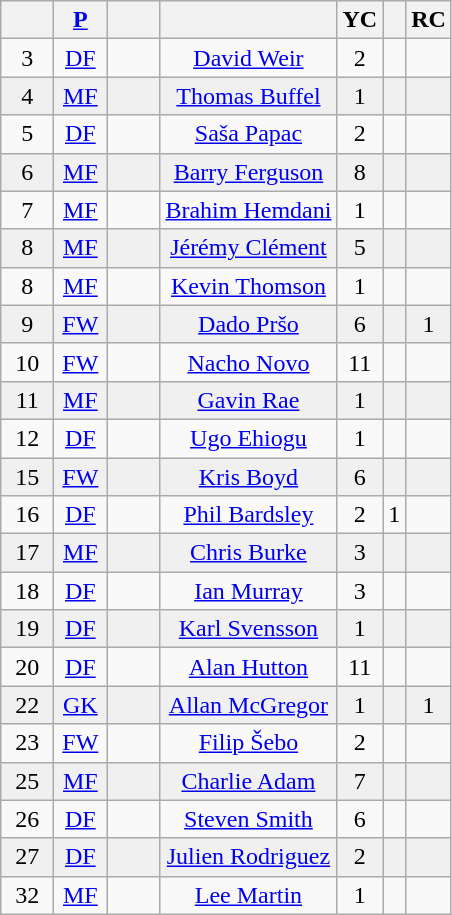<table class="wikitable sortable" style="text-align: center;">
<tr>
<th width=28></th>
<th width=28><a href='#'>P</a></th>
<th width=28></th>
<th></th>
<th>YC </th>
<th> </th>
<th>RC </th>
</tr>
<tr>
<td>3</td>
<td><a href='#'>DF</a></td>
<td></td>
<td><a href='#'>David Weir</a></td>
<td>2</td>
<td></td>
<td></td>
</tr>
<tr style="background:#f0f0f0;">
<td>4</td>
<td><a href='#'>MF</a></td>
<td></td>
<td><a href='#'>Thomas Buffel</a></td>
<td>1</td>
<td></td>
<td></td>
</tr>
<tr>
<td>5</td>
<td><a href='#'>DF</a></td>
<td></td>
<td><a href='#'>Saša Papac</a></td>
<td>2</td>
<td></td>
<td></td>
</tr>
<tr style="background:#f0f0f0;">
<td>6</td>
<td><a href='#'>MF</a></td>
<td></td>
<td><a href='#'>Barry Ferguson</a></td>
<td>8</td>
<td></td>
<td></td>
</tr>
<tr>
<td>7</td>
<td><a href='#'>MF</a></td>
<td></td>
<td><a href='#'>Brahim Hemdani</a></td>
<td>1</td>
<td></td>
<td></td>
</tr>
<tr style="background:#f0f0f0;">
<td>8</td>
<td><a href='#'>MF</a></td>
<td></td>
<td><a href='#'>Jérémy Clément</a></td>
<td>5</td>
<td></td>
<td></td>
</tr>
<tr>
<td>8</td>
<td><a href='#'>MF</a></td>
<td></td>
<td><a href='#'>Kevin Thomson</a></td>
<td>1</td>
<td></td>
<td></td>
</tr>
<tr style="background:#f0f0f0;">
<td>9</td>
<td><a href='#'>FW</a></td>
<td></td>
<td><a href='#'>Dado Pršo</a></td>
<td>6</td>
<td></td>
<td>1</td>
</tr>
<tr>
<td>10</td>
<td><a href='#'>FW</a></td>
<td></td>
<td><a href='#'>Nacho Novo</a></td>
<td>11</td>
<td></td>
<td></td>
</tr>
<tr style="background:#f0f0f0;">
<td>11</td>
<td><a href='#'>MF</a></td>
<td></td>
<td><a href='#'>Gavin Rae</a></td>
<td>1</td>
<td></td>
<td></td>
</tr>
<tr>
<td>12</td>
<td><a href='#'>DF</a></td>
<td></td>
<td><a href='#'>Ugo Ehiogu</a></td>
<td>1</td>
<td></td>
<td></td>
</tr>
<tr style="background:#f0f0f0;">
<td>15</td>
<td><a href='#'>FW</a></td>
<td></td>
<td><a href='#'>Kris Boyd</a></td>
<td>6</td>
<td></td>
<td></td>
</tr>
<tr>
<td>16</td>
<td><a href='#'>DF</a></td>
<td></td>
<td><a href='#'>Phil Bardsley</a></td>
<td>2</td>
<td>1</td>
<td></td>
</tr>
<tr style="background:#f0f0f0;">
<td>17</td>
<td><a href='#'>MF</a></td>
<td></td>
<td><a href='#'>Chris Burke</a></td>
<td>3</td>
<td></td>
<td></td>
</tr>
<tr>
<td>18</td>
<td><a href='#'>DF</a></td>
<td></td>
<td><a href='#'>Ian Murray</a></td>
<td>3</td>
<td></td>
<td></td>
</tr>
<tr style="background:#f0f0f0;">
<td>19</td>
<td><a href='#'>DF</a></td>
<td></td>
<td><a href='#'>Karl Svensson</a></td>
<td>1</td>
<td></td>
<td></td>
</tr>
<tr>
<td>20</td>
<td><a href='#'>DF</a></td>
<td></td>
<td><a href='#'>Alan Hutton</a></td>
<td>11</td>
<td></td>
<td></td>
</tr>
<tr style="background:#f0f0f0;">
<td>22</td>
<td><a href='#'>GK</a></td>
<td></td>
<td><a href='#'>Allan McGregor</a></td>
<td>1</td>
<td></td>
<td>1</td>
</tr>
<tr>
<td>23</td>
<td><a href='#'>FW</a></td>
<td></td>
<td><a href='#'>Filip Šebo</a></td>
<td>2</td>
<td></td>
<td></td>
</tr>
<tr style="background:#f0f0f0;">
<td>25</td>
<td><a href='#'>MF</a></td>
<td></td>
<td><a href='#'>Charlie Adam</a></td>
<td>7</td>
<td></td>
<td></td>
</tr>
<tr>
<td>26</td>
<td><a href='#'>DF</a></td>
<td></td>
<td><a href='#'>Steven Smith</a></td>
<td>6</td>
<td></td>
<td></td>
</tr>
<tr style="background:#f0f0f0;">
<td>27</td>
<td><a href='#'>DF</a></td>
<td></td>
<td><a href='#'>Julien Rodriguez</a></td>
<td>2</td>
<td></td>
<td></td>
</tr>
<tr>
<td>32</td>
<td><a href='#'>MF</a></td>
<td></td>
<td><a href='#'>Lee Martin</a></td>
<td>1</td>
<td></td>
<td></td>
</tr>
</table>
